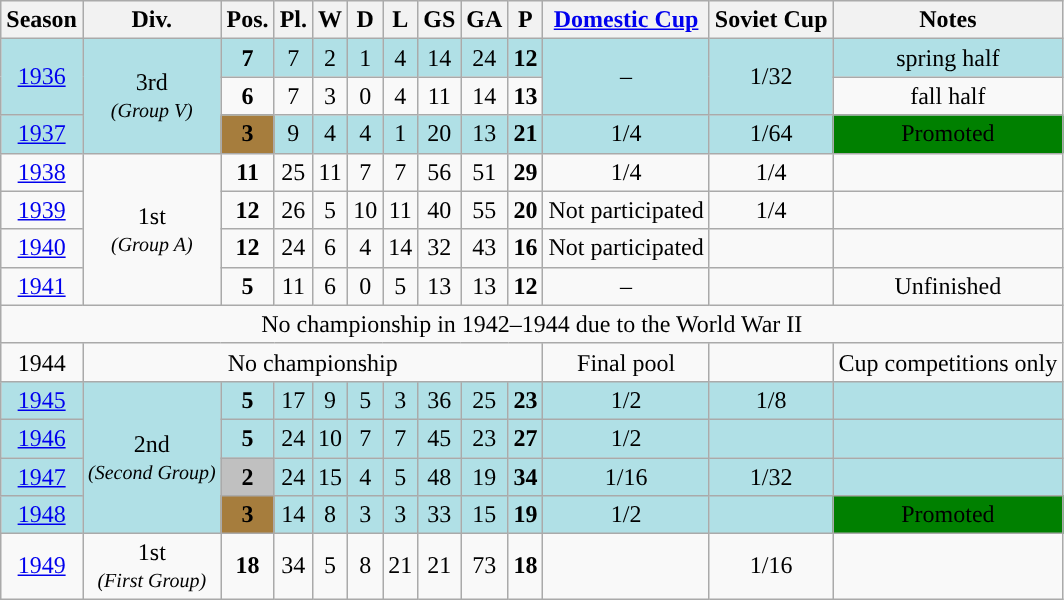<table class="wikitable" style="text-align:center;">
<tr style="background:#efefef;">
<th>Season</th>
<th>Div.</th>
<th>Pos.</th>
<th>Pl.</th>
<th>W</th>
<th>D</th>
<th>L</th>
<th>GS</th>
<th>GA</th>
<th>P</th>
<th><a href='#'>Domestic Cup</a></th>
<th>Soviet Cup</th>
<th>Notes</th>
</tr>
<tr bgcolor=PowderBlue>
<td style="text-align:center;" rowspan="2"><a href='#'>1936</a></td>
<td style="text-align:center;" rowspan="3">3rd<br><small><em>(Group V)</em></small></td>
<td style="text-align:center;"><strong>7</strong></td>
<td style="text-align:center;">7</td>
<td style="text-align:center;">2</td>
<td style="text-align:center;">1</td>
<td style="text-align:center;">4</td>
<td style="text-align:center;">14</td>
<td style="text-align:center;">24</td>
<td style="text-align:center;"><strong>12</strong></td>
<td style="text-align:center;" rowspan="2">–</td>
<td style="text-align:center;" rowspan="2">1/32</td>
<td style="text-align:center;">spring half</td>
</tr>
<tr style="text-align:center;">
<td><strong>6</strong></td>
<td>7</td>
<td>3</td>
<td>0</td>
<td>4</td>
<td>11</td>
<td>14</td>
<td><strong>13</strong></td>
<td>fall half</td>
</tr>
<tr bgcolor=PowderBlue>
<td style="text-align:center;"><a href='#'>1937</a></td>
<td style="text-align:center; background:#a67d3d;"><strong>3</strong></td>
<td style="text-align:center;">9</td>
<td style="text-align:center;">4</td>
<td style="text-align:center;">4</td>
<td style="text-align:center;">1</td>
<td style="text-align:center;">20</td>
<td style="text-align:center;">13</td>
<td style="text-align:center;"><strong>21</strong></td>
<td style="text-align:center;">1/4</td>
<td style="text-align:center;">1/64</td>
<td style="text-align:center; background:green;">Promoted</td>
</tr>
<tr>
<td style="text-align:center;"><a href='#'>1938</a></td>
<td style="text-align:center;" rowspan=4>1st<br><small><em>(Group A)</em></small></td>
<td style="text-align:center;"><strong>11</strong></td>
<td style="text-align:center;">25</td>
<td style="text-align:center;">11</td>
<td style="text-align:center;">7</td>
<td style="text-align:center;">7</td>
<td style="text-align:center;">56</td>
<td style="text-align:center;">51</td>
<td style="text-align:center;"><strong>29</strong></td>
<td style="text-align:center;">1/4</td>
<td style="text-align:center;">1/4</td>
<td style="text-align:center;"></td>
</tr>
<tr>
<td style="text-align:center;"><a href='#'>1939</a></td>
<td style="text-align:center;"><strong>12</strong></td>
<td style="text-align:center;">26</td>
<td style="text-align:center;">5</td>
<td style="text-align:center;">10</td>
<td style="text-align:center;">11</td>
<td style="text-align:center;">40</td>
<td style="text-align:center;">55</td>
<td style="text-align:center;"><strong>20</strong></td>
<td style="text-align:center;">Not participated</td>
<td style="text-align:center;">1/4</td>
<td style="text-align:center;"></td>
</tr>
<tr>
<td style="text-align:center;"><a href='#'>1940</a></td>
<td style="text-align:center;"><strong>12</strong></td>
<td style="text-align:center;">24</td>
<td style="text-align:center;">6</td>
<td style="text-align:center;">4</td>
<td style="text-align:center;">14</td>
<td style="text-align:center;">32</td>
<td style="text-align:center;">43</td>
<td style="text-align:center;"><strong>16</strong></td>
<td style="text-align:center;">Not participated</td>
<td style="text-align:center;"></td>
<td style="text-align:center;"></td>
</tr>
<tr>
<td style="text-align:center;"><a href='#'>1941</a></td>
<td style="text-align:center;"><strong>5</strong></td>
<td style="text-align:center;">11</td>
<td style="text-align:center;">6</td>
<td style="text-align:center;">0</td>
<td style="text-align:center;">5</td>
<td style="text-align:center;">13</td>
<td style="text-align:center;">13</td>
<td style="text-align:center;"><strong>12</strong></td>
<td style="text-align:center;">–</td>
<td style="text-align:center;"></td>
<td style="text-align:center;">Unfinished</td>
</tr>
<tr>
<td style="text-align:center;" colspan=13>No championship in 1942–1944 due to the World War II</td>
</tr>
<tr style="text-align:center;">
<td>1944</td>
<td colspan="9">No championship</td>
<td style=>Final pool</td>
<td style="text-align:center;"></td>
<td>Cup competitions only</td>
</tr>
<tr bgcolor=PowderBlue>
<td style="text-align:center;"><a href='#'>1945</a></td>
<td style="text-align:center;" rowspan=4>2nd<br><small><em>(Second Group)</em></small></td>
<td style="text-align:center;"><strong>5</strong></td>
<td style="text-align:center;">17</td>
<td style="text-align:center;">9</td>
<td style="text-align:center;">5</td>
<td style="text-align:center;">3</td>
<td style="text-align:center;">36</td>
<td style="text-align:center;">25</td>
<td style="text-align:center;"><strong>23</strong></td>
<td style="text-align:center;">1/2</td>
<td style="text-align:center;">1/8</td>
<td style="text-align:center;"></td>
</tr>
<tr bgcolor=PowderBlue>
<td style="text-align:center;"><a href='#'>1946</a></td>
<td style="text-align:center;"><strong>5</strong></td>
<td style="text-align:center;">24</td>
<td style="text-align:center;">10</td>
<td style="text-align:center;">7</td>
<td style="text-align:center;">7</td>
<td style="text-align:center;">45</td>
<td style="text-align:center;">23</td>
<td style="text-align:center;"><strong>27</strong></td>
<td style="text-align:center;">1/2</td>
<td style="text-align:center;"></td>
<td style="text-align:center;"></td>
</tr>
<tr bgcolor=PowderBlue>
<td style="text-align:center;"><a href='#'>1947</a></td>
<td style="text-align:center; background:silver;"><strong>2</strong></td>
<td style="text-align:center;">24</td>
<td style="text-align:center;">15</td>
<td style="text-align:center;">4</td>
<td style="text-align:center;">5</td>
<td style="text-align:center;">48</td>
<td style="text-align:center;">19</td>
<td style="text-align:center;"><strong>34</strong></td>
<td style="text-align:center;">1/16</td>
<td style="text-align:center;">1/32</td>
<td style="text-align:center;"></td>
</tr>
<tr bgcolor=PowderBlue>
<td style="text-align:center;"><a href='#'>1948</a></td>
<td style="text-align:center; background:#a67d3d;"><strong>3</strong></td>
<td style="text-align:center;">14</td>
<td style="text-align:center;">8</td>
<td style="text-align:center;">3</td>
<td style="text-align:center;">3</td>
<td style="text-align:center;">33</td>
<td style="text-align:center;">15</td>
<td style="text-align:center;"><strong>19</strong></td>
<td style="text-align:center;">1/2</td>
<td style="text-align:center;"></td>
<td style="text-align:center; background:green;">Promoted</td>
</tr>
<tr>
<td style="text-align:center;"><a href='#'>1949</a></td>
<td style="text-align:center;">1st<br><small><em>(First Group)</em></small></td>
<td style="text-align:center;"><strong>18</strong></td>
<td style="text-align:center;">34</td>
<td style="text-align:center;">5</td>
<td style="text-align:center;">8</td>
<td style="text-align:center;">21</td>
<td style="text-align:center;">21</td>
<td style="text-align:center;">73</td>
<td style="text-align:center;"><strong>18</strong></td>
<td style="text-align:center;"></td>
<td style="text-align:center;">1/16</td>
<td style="text-align:center;"></td>
</tr>
</table>
